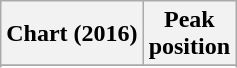<table class="wikitable sortable plainrowheaders" style="text-align:center">
<tr>
<th scope="col">Chart (2016)</th>
<th scope="col">Peak<br> position</th>
</tr>
<tr>
</tr>
<tr>
</tr>
<tr>
</tr>
<tr>
</tr>
<tr>
</tr>
</table>
